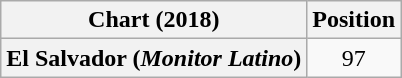<table class="wikitable plainrowheaders sortable" style="text-align:center">
<tr>
<th>Chart (2018)</th>
<th>Position</th>
</tr>
<tr>
<th scope="row">El Salvador (<em>Monitor Latino</em>)</th>
<td align="center">97</td>
</tr>
</table>
